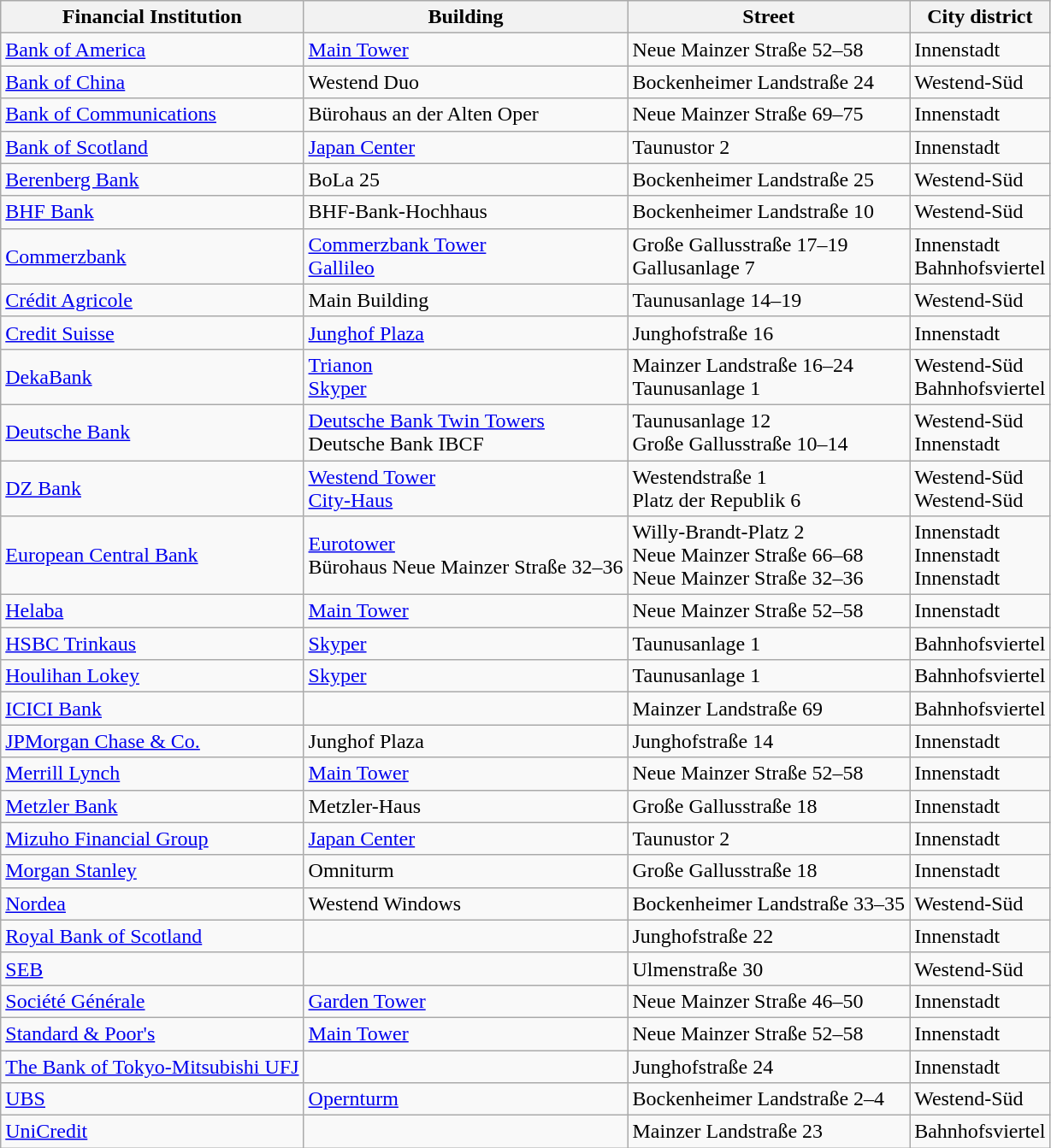<table class="wikitable zebra">
<tr>
<th>Financial Institution</th>
<th>Building</th>
<th>Street</th>
<th>City district</th>
</tr>
<tr>
<td><a href='#'>Bank of America</a></td>
<td><a href='#'>Main Tower</a></td>
<td>Neue Mainzer Straße 52–58</td>
<td>Innenstadt</td>
</tr>
<tr>
<td><a href='#'>Bank of China</a></td>
<td>Westend Duo</td>
<td>Bockenheimer Landstraße 24</td>
<td>Westend-Süd</td>
</tr>
<tr>
<td><a href='#'>Bank of Communications</a></td>
<td>Bürohaus an der Alten Oper</td>
<td>Neue Mainzer Straße 69–75</td>
<td>Innenstadt</td>
</tr>
<tr>
<td><a href='#'>Bank of Scotland</a></td>
<td><a href='#'>Japan Center</a></td>
<td>Taunustor 2</td>
<td>Innenstadt</td>
</tr>
<tr>
<td><a href='#'>Berenberg Bank</a></td>
<td>BoLa 25</td>
<td>Bockenheimer Landstraße 25</td>
<td>Westend-Süd</td>
</tr>
<tr>
<td><a href='#'>BHF Bank</a></td>
<td>BHF-Bank-Hochhaus</td>
<td>Bockenheimer Landstraße 10</td>
<td>Westend-Süd</td>
</tr>
<tr>
<td><a href='#'>Commerzbank</a></td>
<td><a href='#'>Commerzbank Tower</a><br><a href='#'>Gallileo</a></td>
<td>Große Gallusstraße 17–19<br>Gallusanlage 7</td>
<td>Innenstadt<br>Bahnhofsviertel</td>
</tr>
<tr>
<td><a href='#'>Crédit Agricole</a></td>
<td>Main Building</td>
<td>Taunusanlage 14–19</td>
<td>Westend-Süd</td>
</tr>
<tr>
<td><a href='#'>Credit Suisse</a></td>
<td><a href='#'>Junghof Plaza</a></td>
<td>Junghofstraße 16</td>
<td>Innenstadt</td>
</tr>
<tr>
<td><a href='#'>DekaBank</a></td>
<td><a href='#'>Trianon</a><br><a href='#'>Skyper</a></td>
<td>Mainzer Landstraße 16–24<br>Taunusanlage 1</td>
<td>Westend-Süd<br>Bahnhofsviertel</td>
</tr>
<tr>
<td><a href='#'>Deutsche Bank</a></td>
<td><a href='#'>Deutsche Bank Twin Towers</a><br>Deutsche Bank IBCF</td>
<td>Taunusanlage 12<br>Große Gallusstraße 10–14</td>
<td>Westend-Süd<br>Innenstadt</td>
</tr>
<tr>
<td><a href='#'>DZ Bank</a></td>
<td><a href='#'>Westend Tower</a><br><a href='#'>City-Haus</a></td>
<td>Westendstraße 1<br>Platz der Republik 6</td>
<td>Westend-Süd<br>Westend-Süd</td>
</tr>
<tr>
<td><a href='#'>European Central Bank</a></td>
<td><a href='#'>Eurotower</a><br>Bürohaus Neue Mainzer Straße 32–36</td>
<td>Willy-Brandt-Platz 2<br>Neue Mainzer Straße 66–68<br>Neue Mainzer Straße 32–36</td>
<td>Innenstadt<br>Innenstadt<br>Innenstadt</td>
</tr>
<tr>
<td><a href='#'>Helaba</a></td>
<td><a href='#'>Main Tower</a></td>
<td>Neue Mainzer Straße 52–58</td>
<td>Innenstadt</td>
</tr>
<tr>
<td><a href='#'>HSBC Trinkaus</a></td>
<td><a href='#'>Skyper</a></td>
<td>Taunusanlage 1</td>
<td>Bahnhofsviertel</td>
</tr>
<tr>
<td><a href='#'>Houlihan Lokey</a></td>
<td><a href='#'>Skyper</a></td>
<td>Taunusanlage 1</td>
<td>Bahnhofsviertel</td>
</tr>
<tr>
<td><a href='#'>ICICI Bank</a></td>
<td></td>
<td>Mainzer Landstraße 69</td>
<td>Bahnhofsviertel</td>
</tr>
<tr>
<td><a href='#'>JPMorgan Chase & Co.</a></td>
<td>Junghof Plaza</td>
<td>Junghofstraße 14</td>
<td>Innenstadt</td>
</tr>
<tr>
<td><a href='#'>Merrill Lynch</a></td>
<td><a href='#'>Main Tower</a></td>
<td>Neue Mainzer Straße 52–58</td>
<td>Innenstadt</td>
</tr>
<tr>
<td><a href='#'>Metzler Bank</a></td>
<td>Metzler-Haus</td>
<td>Große Gallusstraße 18</td>
<td>Innenstadt</td>
</tr>
<tr>
<td><a href='#'>Mizuho Financial Group</a></td>
<td><a href='#'>Japan Center</a></td>
<td>Taunustor 2</td>
<td>Innenstadt</td>
</tr>
<tr>
<td><a href='#'>Morgan Stanley</a></td>
<td>Omniturm</td>
<td>Große Gallusstraße 18</td>
<td>Innenstadt</td>
</tr>
<tr>
<td><a href='#'>Nordea</a></td>
<td>Westend Windows</td>
<td>Bockenheimer Landstraße 33–35</td>
<td>Westend-Süd</td>
</tr>
<tr>
<td><a href='#'>Royal Bank of Scotland</a></td>
<td></td>
<td>Junghofstraße 22</td>
<td>Innenstadt</td>
</tr>
<tr>
<td><a href='#'>SEB</a></td>
<td></td>
<td>Ulmenstraße 30</td>
<td>Westend-Süd</td>
</tr>
<tr>
<td><a href='#'>Société Générale</a></td>
<td><a href='#'>Garden Tower</a></td>
<td>Neue Mainzer Straße 46–50</td>
<td>Innenstadt</td>
</tr>
<tr>
<td><a href='#'>Standard & Poor's</a></td>
<td><a href='#'>Main Tower</a></td>
<td>Neue Mainzer Straße 52–58</td>
<td>Innenstadt</td>
</tr>
<tr>
<td><a href='#'>The Bank of Tokyo-Mitsubishi UFJ</a></td>
<td></td>
<td>Junghofstraße 24</td>
<td>Innenstadt</td>
</tr>
<tr>
<td><a href='#'>UBS</a></td>
<td><a href='#'>Opernturm</a></td>
<td>Bockenheimer Landstraße 2–4</td>
<td>Westend-Süd</td>
</tr>
<tr>
<td><a href='#'>UniCredit</a></td>
<td></td>
<td>Mainzer Landstraße 23</td>
<td>Bahnhofsviertel</td>
</tr>
</table>
